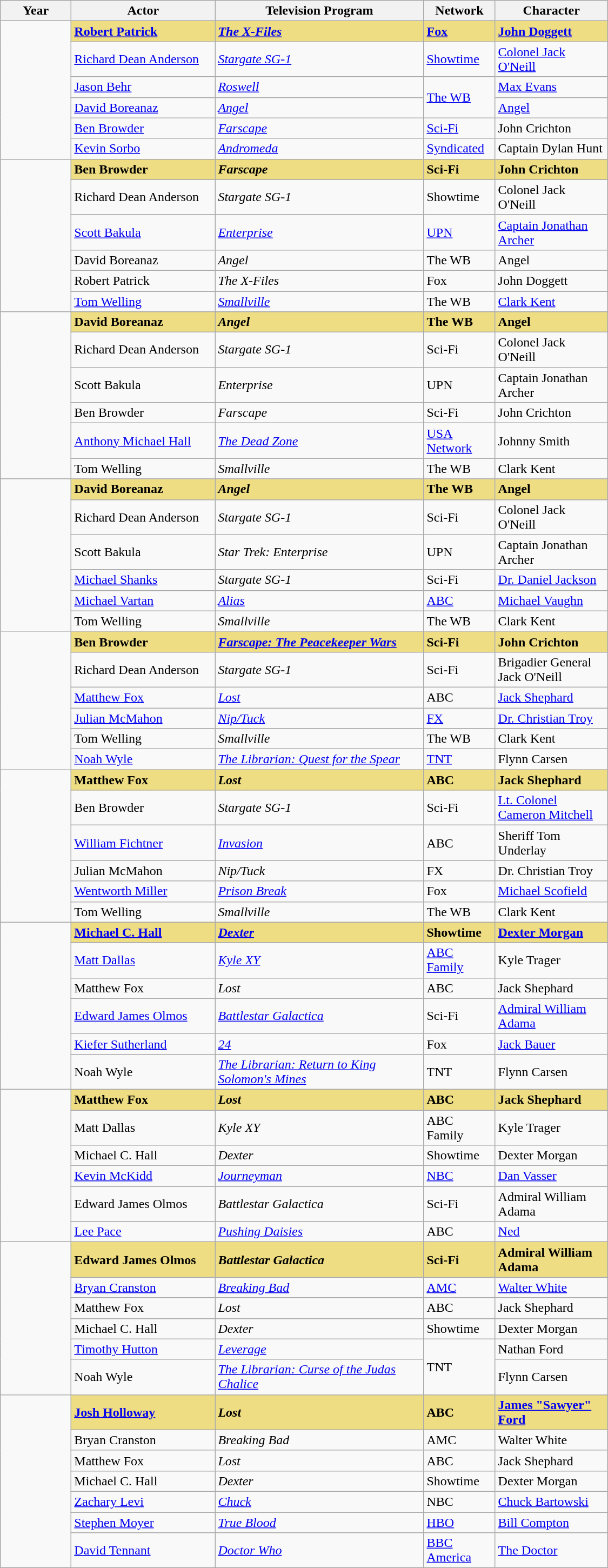<table class="wikitable" width="750px" border="1" cellpadding="5" cellspacing="0" align="centre">
<tr>
<th width="80px">Year</th>
<th width="170px">Actor</th>
<th width="250px">Television Program</th>
<th>Network</th>
<th>Character</th>
</tr>
<tr>
<td rowspan=6></td>
<td style="background:#EEDD82"><strong><a href='#'>Robert Patrick</a></strong></td>
<td style="background:#EEDD82"><strong><em><a href='#'>The X-Files</a></em></strong></td>
<td style="background:#EEDD82"><strong><a href='#'>Fox</a></strong></td>
<td style="background:#EEDD82"><strong><a href='#'>John Doggett</a></strong></td>
</tr>
<tr>
<td><a href='#'>Richard Dean Anderson</a></td>
<td><em><a href='#'>Stargate SG-1</a></em></td>
<td><a href='#'>Showtime</a></td>
<td><a href='#'>Colonel Jack O'Neill</a></td>
</tr>
<tr>
<td><a href='#'>Jason Behr</a></td>
<td><em><a href='#'>Roswell</a></em></td>
<td rowspan="2"><a href='#'>The WB</a></td>
<td><a href='#'>Max Evans</a></td>
</tr>
<tr>
<td><a href='#'>David Boreanaz</a></td>
<td><em><a href='#'>Angel</a></em></td>
<td><a href='#'>Angel</a></td>
</tr>
<tr>
<td><a href='#'>Ben Browder</a></td>
<td><em><a href='#'>Farscape</a></em></td>
<td><a href='#'>Sci-Fi</a></td>
<td>John Crichton</td>
</tr>
<tr>
<td><a href='#'>Kevin Sorbo</a></td>
<td><em><a href='#'>Andromeda</a></em></td>
<td><a href='#'>Syndicated</a></td>
<td>Captain Dylan Hunt</td>
</tr>
<tr>
<td rowspan=6></td>
<td style="background:#EEDD82"><strong>Ben Browder</strong></td>
<td style="background:#EEDD82"><strong><em>Farscape</em></strong></td>
<td style="background:#EEDD82"><strong>Sci-Fi</strong></td>
<td style="background:#EEDD82"><strong>John Crichton</strong></td>
</tr>
<tr>
<td>Richard Dean Anderson</td>
<td><em>Stargate SG-1</em></td>
<td>Showtime</td>
<td>Colonel Jack O'Neill</td>
</tr>
<tr>
<td><a href='#'>Scott Bakula</a></td>
<td><em><a href='#'>Enterprise</a></em></td>
<td><a href='#'>UPN</a></td>
<td><a href='#'>Captain Jonathan Archer</a></td>
</tr>
<tr>
<td>David Boreanaz</td>
<td><em>Angel</em></td>
<td>The WB</td>
<td>Angel</td>
</tr>
<tr>
<td>Robert Patrick</td>
<td><em>The X-Files</em></td>
<td>Fox</td>
<td>John Doggett</td>
</tr>
<tr>
<td><a href='#'>Tom Welling</a></td>
<td><em><a href='#'>Smallville</a></em></td>
<td>The WB</td>
<td><a href='#'>Clark Kent</a></td>
</tr>
<tr>
<td rowspan=6></td>
<td style="background:#EEDD82"><strong>David Boreanaz</strong></td>
<td style="background:#EEDD82"><strong><em>Angel</em></strong></td>
<td style="background:#EEDD82"><strong>The WB</strong></td>
<td style="background:#EEDD82"><strong>Angel</strong></td>
</tr>
<tr>
<td>Richard Dean Anderson</td>
<td><em>Stargate SG-1</em></td>
<td>Sci-Fi</td>
<td>Colonel Jack O'Neill</td>
</tr>
<tr>
<td>Scott Bakula</td>
<td><em>Enterprise</em></td>
<td>UPN</td>
<td>Captain Jonathan Archer</td>
</tr>
<tr>
<td>Ben Browder</td>
<td><em>Farscape</em></td>
<td>Sci-Fi</td>
<td>John Crichton</td>
</tr>
<tr>
<td><a href='#'>Anthony Michael Hall</a></td>
<td><em><a href='#'>The Dead Zone</a></em></td>
<td><a href='#'>USA Network</a></td>
<td>Johnny Smith</td>
</tr>
<tr>
<td>Tom Welling</td>
<td><em>Smallville</em></td>
<td>The WB</td>
<td>Clark Kent</td>
</tr>
<tr>
<td rowspan=6></td>
<td style="background:#EEDD82"><strong>David Boreanaz</strong></td>
<td style="background:#EEDD82"><strong><em>Angel</em></strong></td>
<td style="background:#EEDD82"><strong>The WB</strong></td>
<td style="background:#EEDD82"><strong>Angel</strong></td>
</tr>
<tr>
<td>Richard Dean Anderson</td>
<td><em>Stargate SG-1</em></td>
<td>Sci-Fi</td>
<td>Colonel Jack O'Neill</td>
</tr>
<tr>
<td>Scott Bakula</td>
<td><em>Star Trek: Enterprise</em></td>
<td>UPN</td>
<td>Captain Jonathan Archer</td>
</tr>
<tr>
<td><a href='#'>Michael Shanks</a></td>
<td><em>Stargate SG-1</em></td>
<td>Sci-Fi</td>
<td><a href='#'>Dr. Daniel Jackson</a></td>
</tr>
<tr>
<td><a href='#'>Michael Vartan</a></td>
<td><em><a href='#'>Alias</a></em></td>
<td><a href='#'>ABC</a></td>
<td><a href='#'>Michael Vaughn</a></td>
</tr>
<tr>
<td>Tom Welling</td>
<td><em>Smallville</em></td>
<td>The WB</td>
<td>Clark Kent</td>
</tr>
<tr>
<td rowspan=6></td>
<td style="background:#EEDD82"><strong>Ben Browder</strong></td>
<td style="background:#EEDD82"><strong><em><a href='#'>Farscape: The Peacekeeper Wars</a></em></strong></td>
<td style="background:#EEDD82"><strong>Sci-Fi</strong></td>
<td style="background:#EEDD82"><strong>John Crichton</strong></td>
</tr>
<tr>
<td>Richard Dean Anderson</td>
<td><em>Stargate SG-1</em></td>
<td>Sci-Fi</td>
<td>Brigadier General Jack O'Neill</td>
</tr>
<tr>
<td><a href='#'>Matthew Fox</a></td>
<td><em><a href='#'>Lost</a></em></td>
<td>ABC</td>
<td><a href='#'>Jack Shephard</a></td>
</tr>
<tr>
<td><a href='#'>Julian McMahon</a></td>
<td><em><a href='#'>Nip/Tuck</a></em></td>
<td><a href='#'>FX</a></td>
<td><a href='#'>Dr. Christian Troy</a></td>
</tr>
<tr>
<td>Tom Welling</td>
<td><em>Smallville</em></td>
<td>The WB</td>
<td>Clark Kent</td>
</tr>
<tr>
<td><a href='#'>Noah Wyle</a></td>
<td><em><a href='#'>The Librarian: Quest for the Spear</a></em></td>
<td><a href='#'>TNT</a></td>
<td>Flynn Carsen</td>
</tr>
<tr>
<td rowspan=6></td>
<td style="background:#EEDD82"><strong>Matthew Fox</strong></td>
<td style="background:#EEDD82"><strong><em>Lost</em></strong></td>
<td style="background:#EEDD82"><strong>ABC</strong></td>
<td style="background:#EEDD82"><strong>Jack Shephard</strong></td>
</tr>
<tr>
<td>Ben Browder</td>
<td><em>Stargate SG-1</em></td>
<td>Sci-Fi</td>
<td><a href='#'>Lt. Colonel Cameron Mitchell</a></td>
</tr>
<tr>
<td><a href='#'>William Fichtner</a></td>
<td><em><a href='#'>Invasion</a></em></td>
<td>ABC</td>
<td>Sheriff Tom Underlay</td>
</tr>
<tr>
<td>Julian McMahon</td>
<td><em>Nip/Tuck</em></td>
<td>FX</td>
<td>Dr. Christian Troy</td>
</tr>
<tr>
<td><a href='#'>Wentworth Miller</a></td>
<td><em><a href='#'>Prison Break</a></em></td>
<td>Fox</td>
<td><a href='#'>Michael Scofield</a></td>
</tr>
<tr>
<td>Tom Welling</td>
<td><em>Smallville</em></td>
<td>The WB</td>
<td>Clark Kent</td>
</tr>
<tr>
<td rowspan=6></td>
<td style="background:#EEDD82"><strong><a href='#'>Michael C. Hall</a></strong></td>
<td style="background:#EEDD82"><strong><em><a href='#'>Dexter</a></em></strong></td>
<td style="background:#EEDD82"><strong>Showtime</strong></td>
<td style="background:#EEDD82"><strong><a href='#'>Dexter Morgan</a></strong></td>
</tr>
<tr>
<td><a href='#'>Matt Dallas</a></td>
<td><em><a href='#'>Kyle XY</a></em></td>
<td><a href='#'>ABC Family</a></td>
<td>Kyle Trager</td>
</tr>
<tr>
<td>Matthew Fox</td>
<td><em>Lost</em></td>
<td>ABC</td>
<td>Jack Shephard</td>
</tr>
<tr>
<td><a href='#'>Edward James Olmos</a></td>
<td><em><a href='#'>Battlestar Galactica</a></em></td>
<td>Sci-Fi</td>
<td><a href='#'>Admiral William Adama</a></td>
</tr>
<tr>
<td><a href='#'>Kiefer Sutherland</a></td>
<td><em><a href='#'>24</a></em></td>
<td>Fox</td>
<td><a href='#'>Jack Bauer</a></td>
</tr>
<tr>
<td>Noah Wyle</td>
<td><em><a href='#'>The Librarian: Return to King Solomon's Mines</a></em></td>
<td>TNT</td>
<td>Flynn Carsen</td>
</tr>
<tr>
<td rowspan=6></td>
<td style="background:#EEDD82"><strong>Matthew Fox</strong></td>
<td style="background:#EEDD82"><strong><em>Lost</em></strong></td>
<td style="background:#EEDD82"><strong>ABC</strong></td>
<td style="background:#EEDD82"><strong>Jack Shephard</strong></td>
</tr>
<tr>
<td>Matt Dallas</td>
<td><em>Kyle XY</em></td>
<td>ABC Family</td>
<td>Kyle Trager</td>
</tr>
<tr>
<td>Michael C. Hall</td>
<td><em>Dexter</em></td>
<td>Showtime</td>
<td>Dexter Morgan</td>
</tr>
<tr>
<td><a href='#'>Kevin McKidd</a></td>
<td><em><a href='#'>Journeyman</a></em></td>
<td><a href='#'>NBC</a></td>
<td><a href='#'>Dan Vasser</a></td>
</tr>
<tr>
<td>Edward James Olmos</td>
<td><em>Battlestar Galactica</em></td>
<td>Sci-Fi</td>
<td>Admiral William Adama</td>
</tr>
<tr>
<td><a href='#'>Lee Pace</a></td>
<td><em><a href='#'>Pushing Daisies</a></em></td>
<td>ABC</td>
<td><a href='#'>Ned</a></td>
</tr>
<tr>
<td rowspan=6></td>
<td style="background:#EEDD82"><strong>Edward James Olmos</strong></td>
<td style="background:#EEDD82"><strong><em>Battlestar Galactica</em></strong></td>
<td style="background:#EEDD82"><strong>Sci-Fi</strong></td>
<td style="background:#EEDD82"><strong>Admiral William Adama</strong></td>
</tr>
<tr>
<td><a href='#'>Bryan Cranston</a></td>
<td><em><a href='#'>Breaking Bad</a></em></td>
<td><a href='#'>AMC</a></td>
<td><a href='#'>Walter White</a></td>
</tr>
<tr>
<td>Matthew Fox</td>
<td><em>Lost</em></td>
<td>ABC</td>
<td>Jack Shephard</td>
</tr>
<tr>
<td>Michael C. Hall</td>
<td><em>Dexter</em></td>
<td>Showtime</td>
<td>Dexter Morgan</td>
</tr>
<tr>
<td><a href='#'>Timothy Hutton</a></td>
<td><em><a href='#'>Leverage</a></em></td>
<td rowspan="2">TNT</td>
<td>Nathan Ford</td>
</tr>
<tr>
<td>Noah Wyle</td>
<td><em><a href='#'>The Librarian: Curse of the Judas Chalice</a></em></td>
<td>Flynn Carsen</td>
</tr>
<tr>
<td rowspan=7></td>
<td style="background:#EEDD82"><strong><a href='#'>Josh Holloway</a></strong></td>
<td style="background:#EEDD82"><strong><em>Lost</em></strong></td>
<td style="background:#EEDD82"><strong>ABC</strong></td>
<td style="background:#EEDD82"><strong><a href='#'>James "Sawyer" Ford</a></strong></td>
</tr>
<tr>
<td>Bryan Cranston</td>
<td><em>Breaking Bad</em></td>
<td>AMC</td>
<td>Walter White</td>
</tr>
<tr>
<td>Matthew Fox</td>
<td><em>Lost</em></td>
<td>ABC</td>
<td>Jack Shephard</td>
</tr>
<tr>
<td>Michael C. Hall</td>
<td><em>Dexter</em></td>
<td>Showtime</td>
<td>Dexter Morgan</td>
</tr>
<tr>
<td><a href='#'>Zachary Levi</a></td>
<td><em><a href='#'>Chuck</a></em></td>
<td>NBC</td>
<td><a href='#'>Chuck Bartowski</a></td>
</tr>
<tr>
<td><a href='#'>Stephen Moyer</a></td>
<td><em><a href='#'>True Blood</a></em></td>
<td><a href='#'>HBO</a></td>
<td><a href='#'>Bill Compton</a></td>
</tr>
<tr>
<td><a href='#'>David Tennant</a></td>
<td><em><a href='#'>Doctor Who</a></em></td>
<td><a href='#'>BBC America</a></td>
<td><a href='#'>The Doctor</a></td>
</tr>
</table>
